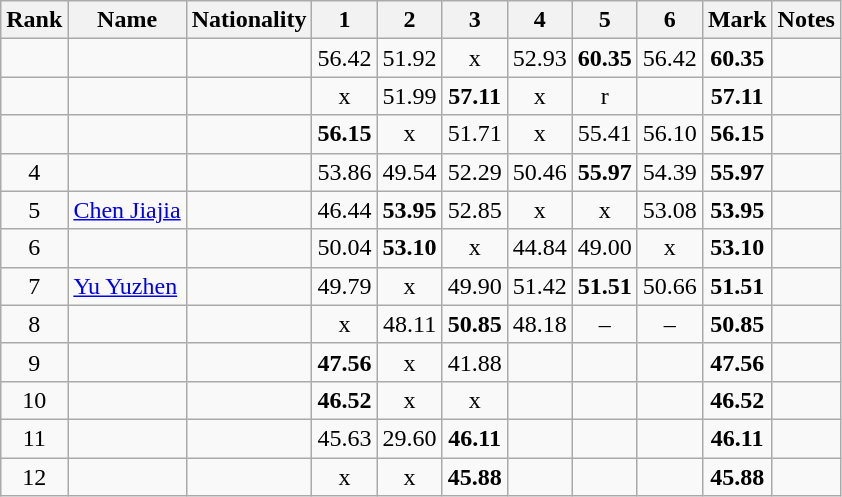<table class="wikitable sortable" style="text-align:center">
<tr>
<th>Rank</th>
<th>Name</th>
<th>Nationality</th>
<th>1</th>
<th>2</th>
<th>3</th>
<th>4</th>
<th>5</th>
<th>6</th>
<th>Mark</th>
<th>Notes</th>
</tr>
<tr>
<td></td>
<td align=left></td>
<td align=left></td>
<td>56.42</td>
<td>51.92</td>
<td>x</td>
<td>52.93</td>
<td><strong>60.35</strong></td>
<td>56.42</td>
<td><strong>60.35</strong></td>
<td></td>
</tr>
<tr>
<td></td>
<td align=left></td>
<td align=left></td>
<td>x</td>
<td>51.99</td>
<td><strong>57.11</strong></td>
<td>x</td>
<td>r</td>
<td></td>
<td><strong>57.11</strong></td>
<td></td>
</tr>
<tr>
<td></td>
<td align=left></td>
<td align=left></td>
<td><strong>56.15</strong></td>
<td>x</td>
<td>51.71</td>
<td>x</td>
<td>55.41</td>
<td>56.10</td>
<td><strong>56.15</strong></td>
<td></td>
</tr>
<tr>
<td>4</td>
<td align=left></td>
<td align=left></td>
<td>53.86</td>
<td>49.54</td>
<td>52.29</td>
<td>50.46</td>
<td><strong>55.97</strong></td>
<td>54.39</td>
<td><strong>55.97</strong></td>
<td></td>
</tr>
<tr>
<td>5</td>
<td align=left><a href='#'>Chen Jiajia</a></td>
<td align=left></td>
<td>46.44</td>
<td><strong>53.95</strong></td>
<td>52.85</td>
<td>x</td>
<td>x</td>
<td>53.08</td>
<td><strong>53.95</strong></td>
<td></td>
</tr>
<tr>
<td>6</td>
<td align=left></td>
<td align=left></td>
<td>50.04</td>
<td><strong>53.10</strong></td>
<td>x</td>
<td>44.84</td>
<td>49.00</td>
<td>x</td>
<td><strong>53.10</strong></td>
<td></td>
</tr>
<tr>
<td>7</td>
<td align=left><a href='#'>Yu Yuzhen</a></td>
<td align=left></td>
<td>49.79</td>
<td>x</td>
<td>49.90</td>
<td>51.42</td>
<td><strong>51.51</strong></td>
<td>50.66</td>
<td><strong>51.51</strong></td>
<td></td>
</tr>
<tr>
<td>8</td>
<td align=left></td>
<td align=left></td>
<td>x</td>
<td>48.11</td>
<td><strong>50.85</strong></td>
<td>48.18</td>
<td>–</td>
<td>–</td>
<td><strong>50.85</strong></td>
<td></td>
</tr>
<tr>
<td>9</td>
<td align=left></td>
<td align=left></td>
<td><strong>47.56</strong></td>
<td>x</td>
<td>41.88</td>
<td></td>
<td></td>
<td></td>
<td><strong>47.56</strong></td>
<td></td>
</tr>
<tr>
<td>10</td>
<td align=left></td>
<td align=left></td>
<td><strong>46.52</strong></td>
<td>x</td>
<td>x</td>
<td></td>
<td></td>
<td></td>
<td><strong>46.52</strong></td>
<td></td>
</tr>
<tr>
<td>11</td>
<td align=left></td>
<td align=left></td>
<td>45.63</td>
<td>29.60</td>
<td><strong>46.11</strong></td>
<td></td>
<td></td>
<td></td>
<td><strong>46.11</strong></td>
<td></td>
</tr>
<tr>
<td>12</td>
<td align=left></td>
<td align=left></td>
<td>x</td>
<td>x</td>
<td><strong>45.88</strong></td>
<td></td>
<td></td>
<td></td>
<td><strong>45.88</strong></td>
<td></td>
</tr>
</table>
